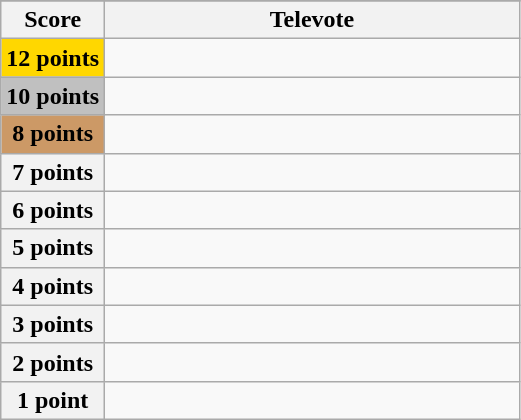<table class="wikitable">
<tr>
</tr>
<tr>
<th scope="col" width="20%">Score</th>
<th scope="col" width="80%">Televote</th>
</tr>
<tr>
<th scope="row" style="background:gold">12 points</th>
<td></td>
</tr>
<tr>
<th scope="row" style="background:silver">10 points</th>
<td></td>
</tr>
<tr>
<th scope="row" style="background:#CC9966">8 points</th>
<td></td>
</tr>
<tr>
<th scope="row">7 points</th>
<td></td>
</tr>
<tr>
<th scope="row">6 points</th>
<td></td>
</tr>
<tr>
<th scope="row">5 points</th>
<td></td>
</tr>
<tr>
<th scope="row">4 points</th>
<td></td>
</tr>
<tr>
<th scope="row">3 points</th>
<td></td>
</tr>
<tr>
<th scope="row">2 points</th>
<td></td>
</tr>
<tr>
<th scope="row">1 point</th>
<td></td>
</tr>
</table>
